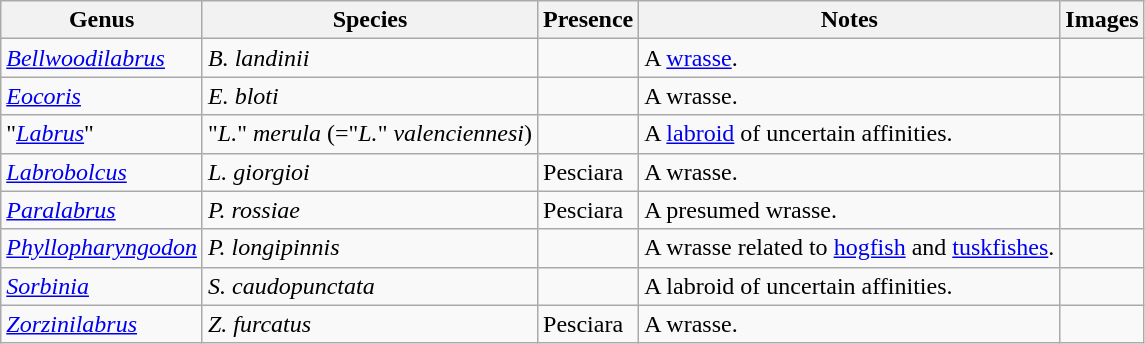<table class="wikitable" align="center">
<tr>
<th>Genus</th>
<th>Species</th>
<th>Presence</th>
<th>Notes</th>
<th>Images</th>
</tr>
<tr>
<td><em><a href='#'>Bellwoodilabrus</a></em></td>
<td><em>B. landinii</em></td>
<td></td>
<td>A <a href='#'>wrasse</a>.</td>
<td></td>
</tr>
<tr>
<td><em><a href='#'>Eocoris</a></em></td>
<td><em>E. bloti</em></td>
<td></td>
<td>A wrasse.</td>
<td></td>
</tr>
<tr>
<td>"<em><a href='#'>Labrus</a></em>"</td>
<td>"<em>L.</em>" <em>merula</em> (="<em>L.</em>" <em>valenciennesi</em>)</td>
<td></td>
<td>A <a href='#'>labroid</a> of uncertain affinities.</td>
<td></td>
</tr>
<tr>
<td><em><a href='#'>Labrobolcus</a></em></td>
<td><em>L. giorgioi</em></td>
<td>Pesciara</td>
<td>A wrasse.</td>
<td></td>
</tr>
<tr>
<td><em><a href='#'>Paralabrus</a></em></td>
<td><em>P. rossiae</em></td>
<td>Pesciara</td>
<td>A presumed wrasse.</td>
<td></td>
</tr>
<tr>
<td><em><a href='#'>Phyllopharyngodon</a></em></td>
<td><em>P. longipinnis</em></td>
<td></td>
<td>A wrasse related to <a href='#'>hogfish</a> and <a href='#'>tuskfishes</a>.</td>
<td></td>
</tr>
<tr>
<td><em><a href='#'>Sorbinia</a></em></td>
<td><em>S. caudopunctata</em></td>
<td></td>
<td>A labroid of uncertain affinities.</td>
<td></td>
</tr>
<tr>
<td><em><a href='#'>Zorzinilabrus</a></em></td>
<td><em>Z. furcatus</em></td>
<td>Pesciara</td>
<td>A wrasse.</td>
<td></td>
</tr>
</table>
